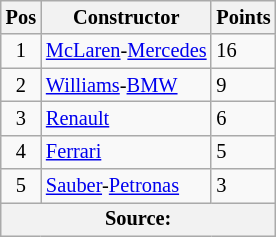<table class="wikitable" style="font-size: 85%;">
<tr>
<th>Pos</th>
<th>Constructor</th>
<th>Points</th>
</tr>
<tr>
<td align="center">1</td>
<td> <a href='#'>McLaren</a>-<a href='#'>Mercedes</a></td>
<td>16</td>
</tr>
<tr>
<td align="center">2</td>
<td> <a href='#'>Williams</a>-<a href='#'>BMW</a></td>
<td>9</td>
</tr>
<tr>
<td align="center">3</td>
<td> <a href='#'>Renault</a></td>
<td>6</td>
</tr>
<tr>
<td align="center">4</td>
<td> <a href='#'>Ferrari</a></td>
<td>5</td>
</tr>
<tr>
<td align="center">5</td>
<td> <a href='#'>Sauber</a>-<a href='#'>Petronas</a></td>
<td>3</td>
</tr>
<tr>
<th colspan=3>Source:</th>
</tr>
</table>
